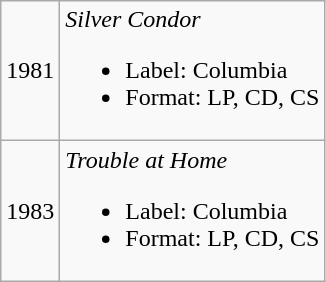<table class="wikitable" style="text-align: center">
<tr>
<td>1981</td>
<td align="left"><em>Silver Condor</em><br><ul><li>Label: Columbia</li><li>Format: LP, CD, CS</li></ul></td>
</tr>
<tr>
<td>1983</td>
<td align="left"><em>Trouble at Home</em><br><ul><li>Label: Columbia</li><li>Format: LP, CD, CS</li></ul></td>
</tr>
</table>
